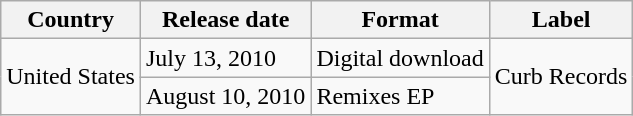<table class="wikitable">
<tr>
<th>Country</th>
<th>Release date</th>
<th>Format</th>
<th>Label</th>
</tr>
<tr>
<td rowspan=2>United States</td>
<td>July 13, 2010</td>
<td>Digital download</td>
<td rowspan=2>Curb Records<br></td>
</tr>
<tr>
<td>August 10, 2010</td>
<td>Remixes EP</td>
</tr>
</table>
